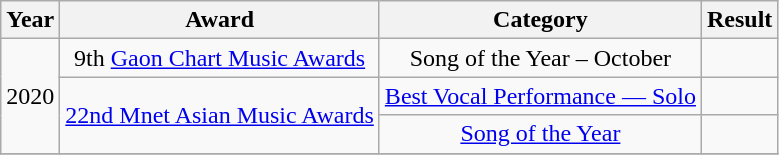<table class="wikitable sortable" style="text-align:center">
<tr>
<th>Year</th>
<th>Award</th>
<th>Category</th>
<th>Result</th>
</tr>
<tr>
<td rowspan="3">2020</td>
<td>9th <a href='#'>Gaon Chart Music Awards</a></td>
<td>Song of the Year – October</td>
<td></td>
</tr>
<tr>
<td rowspan="2"><a href='#'>22nd Mnet Asian Music Awards</a></td>
<td><a href='#'>Best Vocal Performance — Solo</a></td>
<td></td>
</tr>
<tr>
<td><a href='#'>Song of the Year</a></td>
<td></td>
</tr>
<tr>
</tr>
</table>
